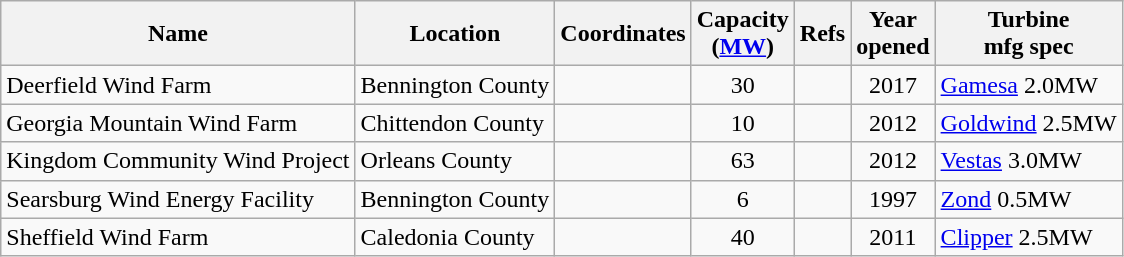<table class="wikitable sortable">
<tr>
<th>Name</th>
<th>Location</th>
<th>Coordinates</th>
<th>Capacity<br>(<a href='#'>MW</a>)</th>
<th>Refs</th>
<th>Year<br>opened</th>
<th>Turbine<br>mfg spec</th>
</tr>
<tr>
<td>Deerfield Wind Farm</td>
<td>Bennington County</td>
<td></td>
<td align="center">30</td>
<td></td>
<td align="center">2017</td>
<td><a href='#'>Gamesa</a> 2.0MW</td>
</tr>
<tr>
<td>Georgia Mountain Wind Farm</td>
<td>Chittendon County</td>
<td></td>
<td align="center">10</td>
<td></td>
<td align="center">2012</td>
<td><a href='#'>Goldwind</a> 2.5MW</td>
</tr>
<tr>
<td>Kingdom Community Wind Project</td>
<td>Orleans County</td>
<td></td>
<td align="center">63</td>
<td></td>
<td align="center">2012</td>
<td><a href='#'>Vestas</a> 3.0MW</td>
</tr>
<tr>
<td>Searsburg Wind Energy Facility</td>
<td>Bennington County</td>
<td></td>
<td align="center">6</td>
<td></td>
<td align="center">1997</td>
<td><a href='#'>Zond</a> 0.5MW</td>
</tr>
<tr>
<td>Sheffield Wind Farm</td>
<td>Caledonia County</td>
<td></td>
<td align="center">40</td>
<td></td>
<td align="center">2011</td>
<td><a href='#'>Clipper</a> 2.5MW</td>
</tr>
</table>
